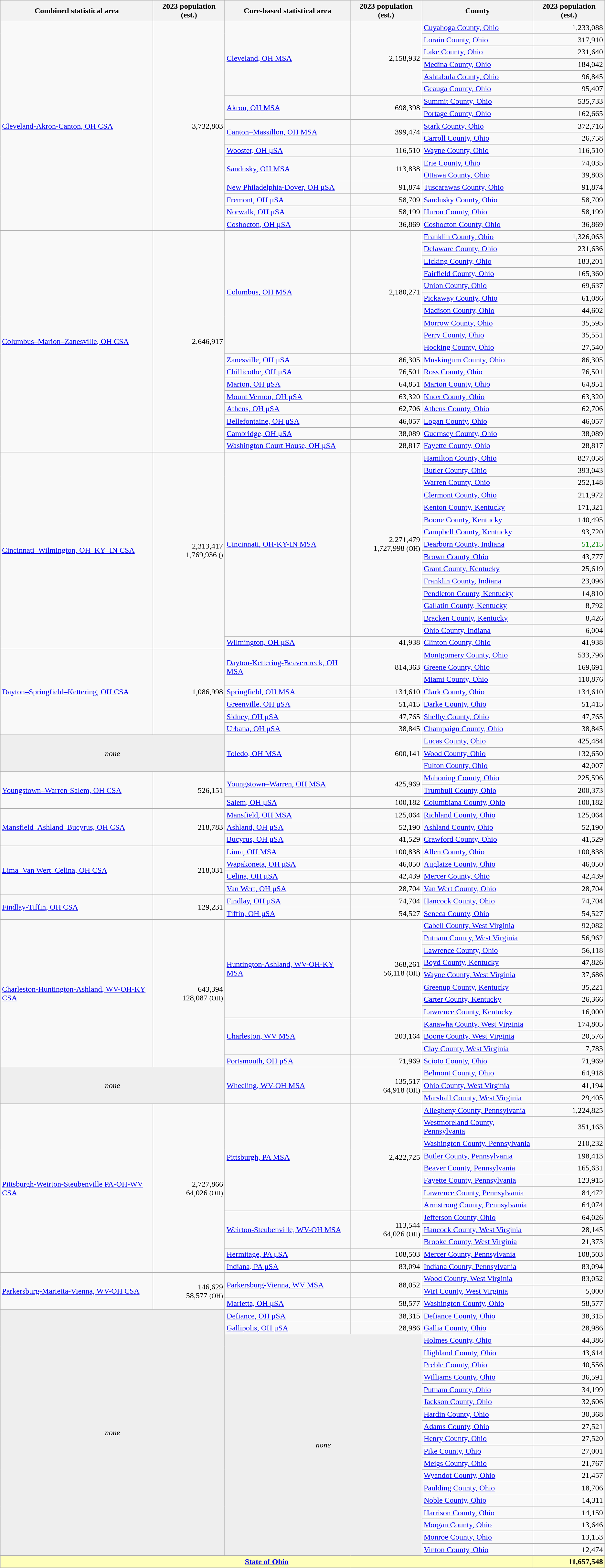<table class=wikitable>
<tr>
<th>Combined statistical area</th>
<th>2023 population (est.)</th>
<th>Core-based statistical area</th>
<th>2023 population (est.)</th>
<th>County</th>
<th>2023 population (est.)</th>
</tr>
<tr>
<td rowspan="17"><a href='#'>Cleveland-Akron-Canton, OH CSA</a></td>
<td rowspan="17" align="right">3,732,803</td>
<td rowspan="6"><a href='#'>Cleveland, OH MSA</a></td>
<td rowspan="6" align="right">2,158,932</td>
<td><a href='#'>Cuyahoga County, Ohio</a></td>
<td align=right>1,233,088</td>
</tr>
<tr>
<td><a href='#'>Lorain County, Ohio</a></td>
<td align=right>317,910</td>
</tr>
<tr>
<td><a href='#'>Lake County, Ohio</a></td>
<td align=right>231,640</td>
</tr>
<tr>
<td><a href='#'>Medina County, Ohio</a></td>
<td align=right>184,042</td>
</tr>
<tr>
<td><a href='#'>Ashtabula County, Ohio</a></td>
<td align=right>96,845</td>
</tr>
<tr>
<td><a href='#'>Geauga County, Ohio</a></td>
<td align="right">95,407</td>
</tr>
<tr>
<td rowspan="2"><a href='#'>Akron, OH MSA</a></td>
<td rowspan="2" align="right">698,398</td>
<td><a href='#'>Summit County, Ohio</a></td>
<td align="right">535,733</td>
</tr>
<tr>
<td><a href='#'>Portage County, Ohio</a></td>
<td align="right">162,665</td>
</tr>
<tr>
<td rowspan="2"><a href='#'>Canton–Massillon, OH MSA</a></td>
<td rowspan="2" align="right">399,474</td>
<td><a href='#'>Stark County, Ohio</a></td>
<td align="right">372,716</td>
</tr>
<tr>
<td><a href='#'>Carroll County, Ohio</a></td>
<td align="right">26,758</td>
</tr>
<tr>
<td rowspan="1"><a href='#'>Wooster, OH μSA</a></td>
<td rowspan="1" align="right">116,510</td>
<td><a href='#'>Wayne County, Ohio</a></td>
<td align="right">116,510</td>
</tr>
<tr>
<td rowspan="2"><a href='#'>Sandusky, OH MSA</a></td>
<td rowspan="2" align="right">113,838</td>
<td><a href='#'>Erie County, Ohio</a></td>
<td align="right">74,035</td>
</tr>
<tr>
<td><a href='#'>Ottawa County, Ohio</a></td>
<td align=right>39,803</td>
</tr>
<tr>
<td rowspan="1"><a href='#'>New Philadelphia-Dover, OH μSA</a></td>
<td rowspan="1" align="right">91,874</td>
<td><a href='#'>Tuscarawas County, Ohio</a></td>
<td align="right">91,874</td>
</tr>
<tr>
<td rowspan="1"><a href='#'>Fremont, OH μSA</a></td>
<td align=right rowspan="1">58,709</td>
<td><a href='#'>Sandusky County, Ohio</a></td>
<td align=right>58,709</td>
</tr>
<tr>
<td rowspan="1"><a href='#'>Norwalk, OH μSA</a></td>
<td rowspan="1" align="right">58,199</td>
<td><a href='#'>Huron County, Ohio</a></td>
<td align="right">58,199</td>
</tr>
<tr>
<td rowspan="1"><a href='#'>Coshocton, OH μSA</a></td>
<td align=right rowspan="1">36,869</td>
<td><a href='#'>Coshocton County, Ohio</a></td>
<td align=right>36,869</td>
</tr>
<tr>
<td rowspan="18"><a href='#'>Columbus–Marion–Zanesville, OH CSA</a></td>
<td rowspan="18" align="right">2,646,917</td>
<td rowspan="10"><a href='#'>Columbus, OH MSA</a></td>
<td rowspan="10" align="right">2,180,271</td>
<td><a href='#'>Franklin County, Ohio</a></td>
<td align="right">1,326,063</td>
</tr>
<tr>
<td><a href='#'>Delaware County, Ohio</a></td>
<td align="right">231,636</td>
</tr>
<tr>
<td><a href='#'>Licking County, Ohio</a></td>
<td align="right">183,201</td>
</tr>
<tr>
<td><a href='#'>Fairfield County, Ohio</a></td>
<td align="right">165,360</td>
</tr>
<tr>
<td><a href='#'>Union County, Ohio</a></td>
<td align="right">69,637</td>
</tr>
<tr>
<td><a href='#'>Pickaway County, Ohio</a></td>
<td align="right">61,086</td>
</tr>
<tr>
<td><a href='#'>Madison County, Ohio</a></td>
<td align="right">44,602</td>
</tr>
<tr>
<td><a href='#'>Morrow County, Ohio</a></td>
<td align="right">35,595</td>
</tr>
<tr>
<td><a href='#'>Perry County, Ohio</a></td>
<td align="right">35,551</td>
</tr>
<tr>
<td><a href='#'>Hocking County, Ohio</a></td>
<td align="right">27,540</td>
</tr>
<tr>
<td rowspan="1"><a href='#'>Zanesville, OH μSA</a></td>
<td rowspan="1" align="right">86,305</td>
<td><a href='#'>Muskingum County, Ohio</a></td>
<td align="right">86,305</td>
</tr>
<tr>
<td rowspan="1"><a href='#'>Chillicothe, OH μSA</a></td>
<td rowspan="1" align="right">76,501</td>
<td><a href='#'>Ross County, Ohio</a></td>
<td align="right">76,501</td>
</tr>
<tr>
<td rowspan="1"><a href='#'>Marion, OH μSA</a></td>
<td rowspan="1" align="right">64,851</td>
<td><a href='#'>Marion County, Ohio</a></td>
<td align="right">64,851</td>
</tr>
<tr>
<td rowspan="1"><a href='#'>Mount Vernon, OH μSA</a></td>
<td rowspan="1" align="right">63,320</td>
<td><a href='#'>Knox County, Ohio</a></td>
<td align="right">63,320</td>
</tr>
<tr>
<td rowspan="1"><a href='#'>Athens, OH μSA</a></td>
<td align=right rowspan="1">62,706</td>
<td><a href='#'>Athens County, Ohio</a></td>
<td align=right>62,706</td>
</tr>
<tr>
<td rowspan="1"><a href='#'>Bellefontaine, OH μSA</a></td>
<td rowspan="1" align="right">46,057</td>
<td><a href='#'>Logan County, Ohio</a></td>
<td align="right">46,057</td>
</tr>
<tr>
<td rowspan="1"><a href='#'>Cambridge, OH μSA</a></td>
<td rowspan="1" align="right">38,089</td>
<td><a href='#'>Guernsey County, Ohio</a></td>
<td align="right">38,089</td>
</tr>
<tr>
<td rowspan="1"><a href='#'>Washington Court House, OH μSA</a></td>
<td rowspan="1" align="right">28,817</td>
<td><a href='#'>Fayette County, Ohio</a></td>
<td align="right">28,817</td>
</tr>
<tr>
<td rowspan="16"><a href='#'><span>Cincinnati–Wilmington, OH–KY–IN CSA</span></a></td>
<td rowspan="16" align="right"><span>2,313,417</span><br>1,769,936 <small>()</small></td>
<td rowspan="15"><a href='#'><span>Cincinnati, OH-KY-IN MSA</span></a></td>
<td rowspan="15" align="right"><span>2,271,479</span><br>1,727,998 <small>(OH)</small></td>
<td><a href='#'>Hamilton County, Ohio</a></td>
<td align="right">827,058</td>
</tr>
<tr>
<td><a href='#'>Butler County, Ohio</a></td>
<td align="right">393,043</td>
</tr>
<tr>
<td><a href='#'>Warren County, Ohio</a></td>
<td align="right">252,148</td>
</tr>
<tr>
<td><a href='#'>Clermont County, Ohio</a></td>
<td align="right">211,972</td>
</tr>
<tr>
<td><a href='#'><span>Kenton County, Kentucky</span></a></td>
<td align="right"><span>171,321</span></td>
</tr>
<tr>
<td><a href='#'><span>Boone County, Kentucky</span></a></td>
<td align="right"><span>140,495</span></td>
</tr>
<tr>
<td><a href='#'><span>Campbell County, Kentucky</span></a></td>
<td align="right"><span>93,720</span></td>
</tr>
<tr>
<td><a href='#'><span>Dearborn County, Indiana</span></a></td>
<td align="right" style="color:green;">51,215</td>
</tr>
<tr>
<td><a href='#'>Brown County, Ohio</a></td>
<td align="right">43,777</td>
</tr>
<tr>
<td><a href='#'><span>Grant County, Kentucky</span></a></td>
<td align="right"><span>25,619</span></td>
</tr>
<tr>
<td><a href='#'><span>Franklin County, Indiana</span></a></td>
<td align="right"><span>23,096</span></td>
</tr>
<tr>
<td><a href='#'><span>Pendleton County, Kentucky</span></a></td>
<td align="right"><span>14,810</span></td>
</tr>
<tr>
<td><a href='#'><span>Gallatin County, Kentucky</span></a></td>
<td align="right"><span>8,792</span></td>
</tr>
<tr>
<td><a href='#'><span>Bracken County, Kentucky</span></a></td>
<td align="right"><span>8,426</span></td>
</tr>
<tr>
<td><a href='#'><span>Ohio County, Indiana</span></a></td>
<td align="right"><span>6,004</span></td>
</tr>
<tr>
<td rowspan="1"><a href='#'>Wilmington, OH μSA</a></td>
<td rowspan="1" align="right">41,938</td>
<td><a href='#'>Clinton County, Ohio</a></td>
<td align="right">41,938</td>
</tr>
<tr>
<td rowspan="7"><a href='#'>Dayton–Springfield–Kettering, OH CSA</a></td>
<td rowspan="7" align="right">1,086,998</td>
<td rowspan="3"><a href='#'>Dayton-Kettering-Beavercreek, OH MSA</a></td>
<td rowspan="3" align="right">814,363</td>
<td><a href='#'>Montgomery County, Ohio</a></td>
<td align="right">533,796</td>
</tr>
<tr>
<td><a href='#'>Greene County, Ohio</a></td>
<td align="right">169,691</td>
</tr>
<tr>
<td><a href='#'>Miami County, Ohio</a></td>
<td align="right">110,876</td>
</tr>
<tr>
<td rowspan="1"><a href='#'>Springfield, OH MSA</a></td>
<td rowspan="1" align="right">134,610</td>
<td><a href='#'>Clark County, Ohio</a></td>
<td align="right">134,610</td>
</tr>
<tr>
<td rowspan="1"><a href='#'>Greenville, OH μSA</a></td>
<td rowspan="1" align="right">51,415</td>
<td><a href='#'>Darke County, Ohio</a></td>
<td align="right">51,415</td>
</tr>
<tr>
<td rowspan="1"><a href='#'>Sidney, OH μSA</a></td>
<td rowspan="1" align="right">47,765</td>
<td><a href='#'>Shelby County, Ohio</a></td>
<td align="right">47,765</td>
</tr>
<tr>
<td rowspan="1"><a href='#'>Urbana, OH μSA</a></td>
<td rowspan="1" align="right">38,845</td>
<td><a href='#'>Champaign County, Ohio</a></td>
<td align="right">38,845</td>
</tr>
<tr>
<td colspan="2" rowspan="3" align="center" bgcolor="#EEEEEE"><em>none</em></td>
<td rowspan="3"><a href='#'>Toledo, OH MSA</a></td>
<td rowspan="3" align="right">600,141</td>
<td><a href='#'>Lucas County, Ohio</a></td>
<td align="right">425,484</td>
</tr>
<tr>
<td><a href='#'>Wood County, Ohio</a></td>
<td align="right">132,650</td>
</tr>
<tr>
<td><a href='#'>Fulton County, Ohio</a></td>
<td align="right">42,007</td>
</tr>
<tr>
<td rowspan="3"><a href='#'>Youngstown–Warren-Salem, OH CSA</a></td>
<td rowspan="3" align="right">526,151</td>
<td rowspan="2"><a href='#'>Youngstown–Warren, OH MSA</a></td>
<td rowspan="2" align="right">425,969</td>
<td><a href='#'>Mahoning County, Ohio</a></td>
<td align="right">225,596</td>
</tr>
<tr>
<td><a href='#'>Trumbull County, Ohio</a></td>
<td align="right">200,373</td>
</tr>
<tr>
<td rowspan="1"><a href='#'>Salem, OH μSA</a></td>
<td rowspan="1" align="right">100,182</td>
<td><a href='#'>Columbiana County, Ohio</a></td>
<td align="right">100,182</td>
</tr>
<tr>
<td rowspan="3"><a href='#'>Mansfield–Ashland–Bucyrus, OH CSA</a></td>
<td rowspan="3" align="right">218,783</td>
<td rowspan="1"><a href='#'>Mansfield, OH MSA</a></td>
<td rowspan="1" align="right">125,064</td>
<td><a href='#'>Richland County, Ohio</a></td>
<td align="right">125,064</td>
</tr>
<tr>
<td rowspan="1"><a href='#'>Ashland, OH μSA</a></td>
<td rowspan="1" align="right">52,190</td>
<td><a href='#'>Ashland County, Ohio</a></td>
<td align="right">52,190</td>
</tr>
<tr>
<td rowspan="1"><a href='#'>Bucyrus, OH μSA</a></td>
<td rowspan="1" align="right">41,529</td>
<td><a href='#'>Crawford County, Ohio</a></td>
<td align="right">41,529</td>
</tr>
<tr>
<td rowspan="4"><a href='#'>Lima–Van Wert–Celina, OH CSA</a></td>
<td rowspan="4" align="right">218,031</td>
<td rowspan="1"><a href='#'>Lima, OH MSA</a></td>
<td rowspan="1" align="right">100,838</td>
<td><a href='#'>Allen County, Ohio</a></td>
<td align="right">100,838</td>
</tr>
<tr>
<td rowspan="1"><a href='#'>Wapakoneta, OH μSA</a></td>
<td rowspan="1" align="right">46,050</td>
<td><a href='#'>Auglaize County, Ohio</a></td>
<td align="right">46,050</td>
</tr>
<tr>
<td rowspan="1"><a href='#'>Celina, OH μSA</a></td>
<td rowspan="1" align="right">42,439</td>
<td><a href='#'>Mercer County, Ohio</a></td>
<td align="right">42,439</td>
</tr>
<tr>
<td rowspan="1"><a href='#'>Van Wert, OH μSA</a></td>
<td rowspan="1" align="right">28,704</td>
<td><a href='#'>Van Wert County, Ohio</a></td>
<td align="right">28,704</td>
</tr>
<tr>
<td rowspan="2"><a href='#'>Findlay-Tiffin, OH CSA</a></td>
<td align=right  rowspan="2">129,231</td>
<td rowspan="1"><a href='#'>Findlay, OH μSA</a></td>
<td align=right  rowspan="1">74,704</td>
<td><a href='#'>Hancock County, Ohio</a></td>
<td align=right>74,704</td>
</tr>
<tr>
<td rowspan="1"><a href='#'>Tiffin, OH μSA</a></td>
<td align=right  rowspan="1">54,527</td>
<td><a href='#'>Seneca County, Ohio</a></td>
<td align=right>54,527</td>
</tr>
<tr>
<td rowspan="12"><a href='#'><span>Charleston-Huntington-Ashland, WV-OH-KY CSA</span></a></td>
<td rowspan="12" align="right"><span>643,394</span><br>128,087 <small>(OH)</small></td>
<td rowspan="8"><a href='#'><span>Huntington-Ashland, WV-OH-KY MSA</span></a></td>
<td rowspan="8" align="right"><span>368,261</span><br>56,118 <small>(OH)</small></td>
<td><a href='#'><span>Cabell County, West Virginia</span></a></td>
<td align="right"><span>92,082</span></td>
</tr>
<tr>
<td><a href='#'><span>Putnam County, West Virginia</span></a></td>
<td align="right"><span>56,962</span></td>
</tr>
<tr>
<td><a href='#'>Lawrence County, Ohio</a></td>
<td align="right">56,118</td>
</tr>
<tr>
<td><a href='#'><span>Boyd County, Kentucky</span></a></td>
<td align="right"><span>47,826</span></td>
</tr>
<tr>
<td><a href='#'><span>Wayne County, West Virginia</span></a></td>
<td align="right"><span>37,686</span></td>
</tr>
<tr>
<td><a href='#'><span>Greenup County, Kentucky</span></a></td>
<td align="right"><span>35,221</span></td>
</tr>
<tr>
<td><a href='#'><span>Carter County, Kentucky</span></a></td>
<td align="right"><span>26,366</span></td>
</tr>
<tr>
<td><a href='#'><span>Lawrence County, Kentucky</span></a></td>
<td align="right"><span>16,000</span></td>
</tr>
<tr>
<td rowspan="3"><a href='#'><span>Charleston, WV MSA</span></a></td>
<td rowspan="3" align="right"><span>203,164</span></td>
<td><a href='#'><span>Kanawha County, West Virginia</span></a></td>
<td align="right"><span>174,805</span></td>
</tr>
<tr>
<td><a href='#'><span>Boone County, West Virginia</span></a></td>
<td align="right"><span>20,576</span></td>
</tr>
<tr>
<td><a href='#'><span>Clay County, West Virginia</span></a></td>
<td align="right"><span>7,783</span></td>
</tr>
<tr>
<td rowspan="1"><a href='#'>Portsmouth, OH μSA</a></td>
<td rowspan="1" align="right">71,969</td>
<td><a href='#'>Scioto County, Ohio</a></td>
<td align=right>71,969</td>
</tr>
<tr>
<td colspan="2" rowspan="3" align="center" bgcolor="#EEEEEE"><em>none</em></td>
<td rowspan="3"><a href='#'><span>Wheeling, WV-OH MSA</span></a></td>
<td rowspan="3" align="right"><span>135,517</span><br>64,918 <small>(OH)</small></td>
<td><a href='#'>Belmont County, Ohio</a></td>
<td align="right">64,918</td>
</tr>
<tr>
<td><a href='#'><span>Ohio County, West Virginia</span></a></td>
<td align="right"><span>41,194</span></td>
</tr>
<tr>
<td><a href='#'><span>Marshall County, West Virginia</span></a></td>
<td align="right"><span>29,405</span></td>
</tr>
<tr>
<td rowspan="13"><a href='#'><span>Pittsburgh-Weirton-Steubenville PA-OH-WV CSA</span></a></td>
<td rowspan="13" align="right"><span>2,727,866</span><br>64,026 <small>(OH)</small></td>
<td rowspan="8"><a href='#'><span>Pittsburgh, PA MSA</span></a></td>
<td rowspan="8" align="right"><span>2,422,725</span></td>
<td><a href='#'><span>Allegheny County, Pennsylvania</span></a></td>
<td align="right"><span>1,224,825</span></td>
</tr>
<tr>
<td><a href='#'><span>Westmoreland County, Pennsylvania</span></a></td>
<td align="right"><span>351,163</span></td>
</tr>
<tr>
<td><a href='#'><span>Washington County, Pennsylvania</span></a></td>
<td align="right"><span>210,232</span></td>
</tr>
<tr>
<td><a href='#'><span>Butler County, Pennsylvania</span></a></td>
<td align="right"><span>198,413</span></td>
</tr>
<tr>
<td><a href='#'><span>Beaver County, Pennsylvania</span></a></td>
<td align="right"><span>165,631</span></td>
</tr>
<tr>
<td><a href='#'><span>Fayette County, Pennsylvania</span></a></td>
<td align="right"><span>123,915</span></td>
</tr>
<tr>
<td><a href='#'><span>Lawrence County, Pennsylvania</span></a></td>
<td align="right"><span>84,472</span></td>
</tr>
<tr>
<td><a href='#'><span>Armstrong County, Pennsylvania</span></a></td>
<td align="right"><span>64,074</span></td>
</tr>
<tr>
<td rowspan="3"><a href='#'><span>Weirton-Steubenville, WV-OH MSA</span></a></td>
<td rowspan="3" align="right"><span>113,544</span><br>64,026 <small>(OH)</small></td>
<td><a href='#'>Jefferson County, Ohio</a></td>
<td align="right">64,026</td>
</tr>
<tr>
<td><a href='#'><span>Hancock County, West Virginia</span></a></td>
<td align="right"><span>28,145</span></td>
</tr>
<tr>
<td><a href='#'><span>Brooke County, West Virginia</span></a></td>
<td align="right"><span>21,373</span></td>
</tr>
<tr>
<td><a href='#'><span>Hermitage, PA μSA</span></a></td>
<td align="right"><span>108,503</span></td>
<td><a href='#'><span>Mercer County, Pennsylvania</span></a></td>
<td align="right"><span>108,503</span></td>
</tr>
<tr>
<td rowspan="1"><a href='#'><span>Indiana, PA μSA</span></a></td>
<td rowspan="1" align="right"><span>83,094</span></td>
<td><a href='#'><span>Indiana County, Pennsylvania</span></a></td>
<td align="right"><span>83,094</span></td>
</tr>
<tr>
<td rowspan="3"><a href='#'><span>Parkersburg-Marietta-Vienna, WV-OH CSA</span></a></td>
<td rowspan="3" align="right"><span>146,629</span><br>58,577 <small>(OH)</small></td>
<td rowspan="2"><a href='#'><span>Parkersburg-Vienna, WV MSA</span></a></td>
<td rowspan="2" align="right"><span>88,052</span></td>
<td><a href='#'><span>Wood County, West Virginia</span></a></td>
<td align="right"><span>83,052</span></td>
</tr>
<tr>
<td><a href='#'><span>Wirt County, West Virginia</span></a></td>
<td align="right"><span>5,000</span></td>
</tr>
<tr>
<td rowspan="1"><a href='#'>Marietta, OH μSA</a></td>
<td rowspan="1" align="right">58,577</td>
<td><a href='#'>Washington County, Ohio</a></td>
<td align="right">58,577</td>
</tr>
<tr>
<td colspan="2" rowspan="20" align="center" bgcolor="#EEEEEE"><em>none</em></td>
<td rowspan="1"><a href='#'>Defiance, OH μSA</a></td>
<td rowspan="1" align="right">38,315</td>
<td><a href='#'>Defiance County, Ohio</a></td>
<td align="right">38,315</td>
</tr>
<tr>
<td><a href='#'>Gallipolis, OH μSA</a></td>
<td align=right>28,986</td>
<td><a href='#'>Gallia County, Ohio</a></td>
<td align=right>28,986</td>
</tr>
<tr>
<td colspan="2" rowspan="18" align="center" bgcolor="#EEEEEE"><em>none</em></td>
<td><a href='#'>Holmes County, Ohio</a></td>
<td align="right">44,386</td>
</tr>
<tr>
<td><a href='#'>Highland County, Ohio</a></td>
<td align="right">43,614</td>
</tr>
<tr>
<td><a href='#'>Preble County, Ohio</a></td>
<td align="right">40,556</td>
</tr>
<tr>
<td><a href='#'>Williams County, Ohio</a></td>
<td align="right">36,591</td>
</tr>
<tr>
<td><a href='#'>Putnam County, Ohio</a></td>
<td align="right">34,199</td>
</tr>
<tr>
<td><a href='#'>Jackson County, Ohio</a></td>
<td align=right>32,606</td>
</tr>
<tr>
<td><a href='#'>Hardin County, Ohio</a></td>
<td align="right">30,368</td>
</tr>
<tr>
<td><a href='#'>Adams County, Ohio</a></td>
<td align="right">27,521</td>
</tr>
<tr>
<td><a href='#'>Henry County, Ohio</a></td>
<td align="right">27,520</td>
</tr>
<tr>
<td><a href='#'>Pike County, Ohio</a></td>
<td align="right">27,001</td>
</tr>
<tr>
<td><a href='#'>Meigs County, Ohio</a></td>
<td align="right">21,767</td>
</tr>
<tr>
<td><a href='#'>Wyandot County, Ohio</a></td>
<td align="right">21,457</td>
</tr>
<tr>
<td><a href='#'>Paulding County, Ohio</a></td>
<td align="right">18,706</td>
</tr>
<tr>
<td><a href='#'>Noble County, Ohio</a></td>
<td align="right">14,311</td>
</tr>
<tr>
<td><a href='#'>Harrison County, Ohio</a></td>
<td align="right">14,159</td>
</tr>
<tr>
<td><a href='#'>Morgan County, Ohio</a></td>
<td align="right">13,646</td>
</tr>
<tr>
<td><a href='#'>Monroe County, Ohio</a></td>
<td align="right">13,153</td>
</tr>
<tr>
<td><a href='#'>Vinton County, Ohio</a></td>
<td align="right">12,474</td>
</tr>
<tr style="font-weight:bold;" bgcolor="#FFFFBB">
<td colspan="5" align="center"><a href='#'>State of Ohio</a></td>
<td align="right">11,657,548</td>
</tr>
</table>
